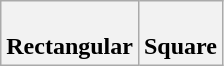<table class=wikitable>
<tr>
<th><br>Rectangular</th>
<th><br>Square</th>
</tr>
</table>
